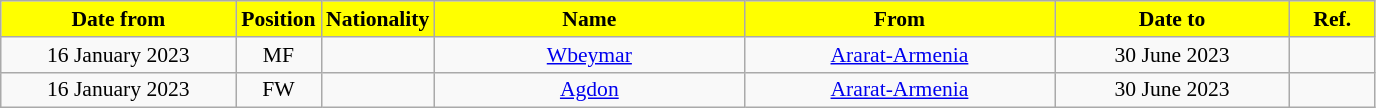<table class="wikitable"  style="text-align:center; font-size:90%; ">
<tr>
<th style="background:yellow; color:#000000; width:150px;">Date from</th>
<th style="background:yellow; color:#000000; width:50px;">Position</th>
<th style="background:yellow; color:#000000; width:50px;">Nationality</th>
<th style="background:yellow; color:#000000; width:200px;">Name</th>
<th style="background:yellow; color:#000000; width:200px;">From</th>
<th style="background:yellow; color:#000000; width:150px;">Date to</th>
<th style="background:yellow; color:#000000; width:50px;">Ref.</th>
</tr>
<tr>
<td>16 January 2023</td>
<td>MF</td>
<td></td>
<td><a href='#'>Wbeymar</a></td>
<td><a href='#'>Ararat-Armenia</a></td>
<td>30 June 2023</td>
<td></td>
</tr>
<tr>
<td>16 January 2023</td>
<td>FW</td>
<td></td>
<td><a href='#'>Agdon</a></td>
<td><a href='#'>Ararat-Armenia</a></td>
<td>30 June 2023</td>
<td></td>
</tr>
</table>
